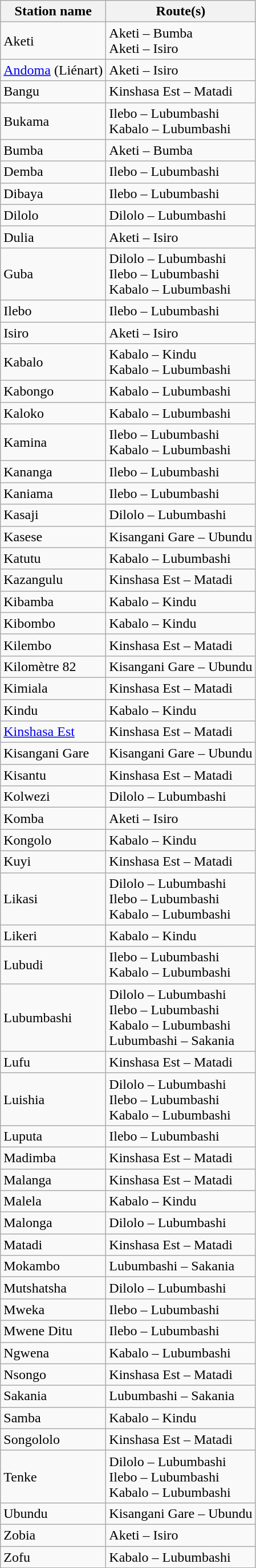<table class=wikitable sortable>
<tr>
<th>Station name</th>
<th>Route(s)</th>
</tr>
<tr>
<td>Aketi</td>
<td>Aketi – Bumba<br>Aketi – Isiro</td>
</tr>
<tr>
<td><a href='#'>Andoma</a> (Liénart)</td>
<td>Aketi – Isiro</td>
</tr>
<tr>
<td>Bangu</td>
<td>Kinshasa Est – Matadi</td>
</tr>
<tr>
<td>Bukama</td>
<td>Ilebo – Lubumbashi<br>Kabalo – Lubumbashi</td>
</tr>
<tr>
<td>Bumba</td>
<td>Aketi – Bumba</td>
</tr>
<tr>
<td>Demba</td>
<td>Ilebo – Lubumbashi</td>
</tr>
<tr>
<td>Dibaya</td>
<td>Ilebo – Lubumbashi</td>
</tr>
<tr>
<td>Dilolo</td>
<td>Dilolo – Lubumbashi</td>
</tr>
<tr>
<td>Dulia</td>
<td>Aketi – Isiro</td>
</tr>
<tr>
<td>Guba</td>
<td>Dilolo – Lubumbashi<br>Ilebo – Lubumbashi<br>Kabalo – Lubumbashi</td>
</tr>
<tr>
<td>Ilebo</td>
<td>Ilebo – Lubumbashi</td>
</tr>
<tr>
<td>Isiro</td>
<td>Aketi – Isiro</td>
</tr>
<tr>
<td>Kabalo</td>
<td>Kabalo – Kindu<br>Kabalo – Lubumbashi</td>
</tr>
<tr>
<td>Kabongo</td>
<td>Kabalo – Lubumbashi</td>
</tr>
<tr>
<td>Kaloko</td>
<td>Kabalo – Lubumbashi</td>
</tr>
<tr>
<td>Kamina</td>
<td>Ilebo – Lubumbashi<br>Kabalo – Lubumbashi</td>
</tr>
<tr>
<td>Kananga</td>
<td>Ilebo – Lubumbashi</td>
</tr>
<tr>
<td>Kaniama</td>
<td>Ilebo – Lubumbashi</td>
</tr>
<tr>
<td>Kasaji</td>
<td>Dilolo – Lubumbashi</td>
</tr>
<tr>
<td>Kasese</td>
<td>Kisangani Gare – Ubundu</td>
</tr>
<tr>
<td>Katutu</td>
<td>Kabalo – Lubumbashi</td>
</tr>
<tr>
<td>Kazangulu</td>
<td>Kinshasa Est – Matadi</td>
</tr>
<tr>
<td>Kibamba</td>
<td>Kabalo – Kindu</td>
</tr>
<tr>
<td>Kibombo</td>
<td>Kabalo – Kindu</td>
</tr>
<tr>
<td>Kilembo</td>
<td>Kinshasa Est – Matadi</td>
</tr>
<tr>
<td>Kilomètre 82</td>
<td>Kisangani Gare – Ubundu</td>
</tr>
<tr>
<td>Kimiala</td>
<td>Kinshasa Est – Matadi</td>
</tr>
<tr>
<td>Kindu</td>
<td>Kabalo – Kindu</td>
</tr>
<tr>
<td><a href='#'>Kinshasa Est</a></td>
<td>Kinshasa Est – Matadi</td>
</tr>
<tr>
<td>Kisangani Gare</td>
<td>Kisangani Gare – Ubundu</td>
</tr>
<tr>
<td>Kisantu</td>
<td>Kinshasa Est – Matadi</td>
</tr>
<tr>
<td>Kolwezi</td>
<td>Dilolo – Lubumbashi</td>
</tr>
<tr>
<td>Komba</td>
<td>Aketi – Isiro</td>
</tr>
<tr>
<td>Kongolo</td>
<td>Kabalo – Kindu</td>
</tr>
<tr>
<td>Kuyi</td>
<td>Kinshasa Est – Matadi</td>
</tr>
<tr>
<td>Likasi</td>
<td>Dilolo – Lubumbashi<br>Ilebo – Lubumbashi<br>Kabalo – Lubumbashi</td>
</tr>
<tr>
<td>Likeri</td>
<td>Kabalo – Kindu</td>
</tr>
<tr>
<td>Lubudi</td>
<td>Ilebo – Lubumbashi<br>Kabalo – Lubumbashi</td>
</tr>
<tr>
<td>Lubumbashi</td>
<td>Dilolo – Lubumbashi<br>Ilebo – Lubumbashi<br>Kabalo – Lubumbashi<br>Lubumbashi – Sakania</td>
</tr>
<tr>
<td>Lufu</td>
<td>Kinshasa Est – Matadi</td>
</tr>
<tr>
<td>Luishia</td>
<td>Dilolo – Lubumbashi<br>Ilebo – Lubumbashi<br>Kabalo – Lubumbashi</td>
</tr>
<tr>
<td>Luputa</td>
<td>Ilebo – Lubumbashi</td>
</tr>
<tr>
<td>Madimba</td>
<td>Kinshasa Est – Matadi</td>
</tr>
<tr>
<td>Malanga</td>
<td>Kinshasa Est – Matadi</td>
</tr>
<tr>
<td>Malela</td>
<td>Kabalo – Kindu</td>
</tr>
<tr>
<td>Malonga</td>
<td>Dilolo – Lubumbashi</td>
</tr>
<tr>
<td>Matadi</td>
<td>Kinshasa Est – Matadi</td>
</tr>
<tr>
<td>Mokambo</td>
<td>Lubumbashi – Sakania</td>
</tr>
<tr>
<td>Mutshatsha</td>
<td>Dilolo – Lubumbashi</td>
</tr>
<tr>
<td>Mweka</td>
<td>Ilebo – Lubumbashi</td>
</tr>
<tr>
<td>Mwene Ditu</td>
<td>Ilebo – Lubumbashi</td>
</tr>
<tr>
<td>Ngwena</td>
<td>Kabalo – Lubumbashi</td>
</tr>
<tr>
<td>Nsongo</td>
<td>Kinshasa Est – Matadi</td>
</tr>
<tr>
<td>Sakania</td>
<td>Lubumbashi – Sakania</td>
</tr>
<tr>
<td>Samba</td>
<td>Kabalo – Kindu</td>
</tr>
<tr>
<td>Songololo</td>
<td>Kinshasa Est – Matadi</td>
</tr>
<tr>
<td>Tenke</td>
<td>Dilolo – Lubumbashi<br>Ilebo – Lubumbashi<br>Kabalo – Lubumbashi</td>
</tr>
<tr>
<td>Ubundu</td>
<td>Kisangani Gare – Ubundu</td>
</tr>
<tr>
<td>Zobia</td>
<td>Aketi – Isiro</td>
</tr>
<tr>
<td>Zofu</td>
<td>Kabalo – Lubumbashi</td>
</tr>
</table>
